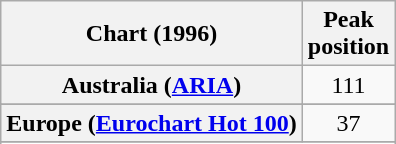<table class="wikitable sortable plainrowheaders" style="text-align:center">
<tr>
<th>Chart (1996)</th>
<th>Peak<br>position</th>
</tr>
<tr>
<th scope="row">Australia (<a href='#'>ARIA</a>)</th>
<td>111</td>
</tr>
<tr>
</tr>
<tr>
<th scope="row">Europe (<a href='#'>Eurochart Hot 100</a>)</th>
<td>37</td>
</tr>
<tr>
</tr>
<tr>
</tr>
<tr>
</tr>
<tr>
</tr>
<tr>
</tr>
</table>
